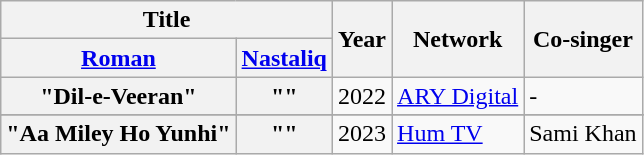<table class="wikitable plainrowheaders">
<tr>
<th colspan="2">Title</th>
<th rowspan="2">Year</th>
<th rowspan="2">Network</th>
<th rowspan="2">Co-singer</th>
</tr>
<tr>
<th><a href='#'>Roman</a></th>
<th><a href='#'>Nastaliq</a></th>
</tr>
<tr>
<th scope="row">"Dil-e-Veeran"</th>
<th>""</th>
<td>2022</td>
<td><a href='#'>ARY Digital</a></td>
<td>-</td>
</tr>
<tr>
</tr>
<tr>
<th scope="row">"Aa Miley Ho Yunhi"</th>
<th>""</th>
<td>2023</td>
<td><a href='#'>Hum TV</a></td>
<td>Sami Khan</td>
</tr>
</table>
